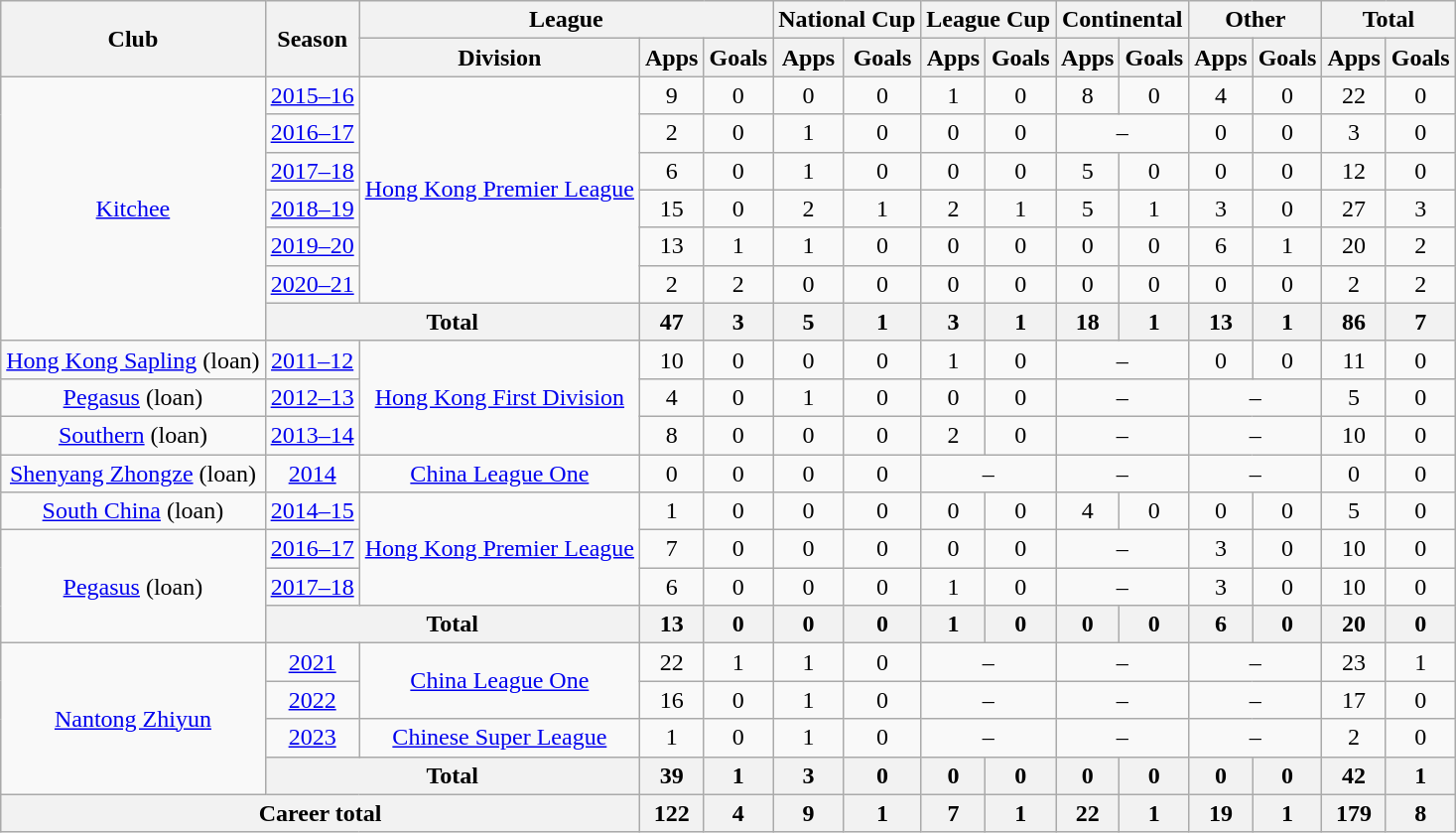<table class="wikitable" style="text-align: center">
<tr>
<th rowspan="2">Club</th>
<th rowspan="2">Season</th>
<th colspan="3">League</th>
<th colspan="2">National Cup</th>
<th colspan="2">League Cup</th>
<th colspan="2">Continental</th>
<th colspan="2">Other</th>
<th colspan="2">Total</th>
</tr>
<tr>
<th>Division</th>
<th>Apps</th>
<th>Goals</th>
<th>Apps</th>
<th>Goals</th>
<th>Apps</th>
<th>Goals</th>
<th>Apps</th>
<th>Goals</th>
<th>Apps</th>
<th>Goals</th>
<th>Apps</th>
<th>Goals</th>
</tr>
<tr>
<td rowspan=7><a href='#'>Kitchee</a></td>
<td><a href='#'>2015–16</a></td>
<td rowspan=6><a href='#'>Hong Kong Premier League</a></td>
<td>9</td>
<td>0</td>
<td>0</td>
<td>0</td>
<td>1</td>
<td>0</td>
<td>8</td>
<td>0</td>
<td>4</td>
<td>0</td>
<td>22</td>
<td>0</td>
</tr>
<tr>
<td><a href='#'>2016–17</a></td>
<td>2</td>
<td>0</td>
<td>1</td>
<td>0</td>
<td>0</td>
<td>0</td>
<td colspan="2">–</td>
<td>0</td>
<td>0</td>
<td>3</td>
<td>0</td>
</tr>
<tr>
<td><a href='#'>2017–18</a></td>
<td>6</td>
<td>0</td>
<td>1</td>
<td>0</td>
<td>0</td>
<td>0</td>
<td>5</td>
<td>0</td>
<td>0</td>
<td>0</td>
<td>12</td>
<td>0</td>
</tr>
<tr>
<td><a href='#'>2018–19</a></td>
<td>15</td>
<td>0</td>
<td>2</td>
<td>1</td>
<td>2</td>
<td>1</td>
<td>5</td>
<td>1</td>
<td>3</td>
<td>0</td>
<td>27</td>
<td>3</td>
</tr>
<tr>
<td><a href='#'>2019–20</a></td>
<td>13</td>
<td>1</td>
<td>1</td>
<td>0</td>
<td>0</td>
<td>0</td>
<td>0</td>
<td>0</td>
<td>6</td>
<td>1</td>
<td>20</td>
<td>2</td>
</tr>
<tr>
<td><a href='#'>2020–21</a></td>
<td>2</td>
<td>2</td>
<td>0</td>
<td>0</td>
<td>0</td>
<td>0</td>
<td>0</td>
<td>0</td>
<td>0</td>
<td>0</td>
<td>2</td>
<td>2</td>
</tr>
<tr>
<th colspan="2"><strong>Total</strong></th>
<th>47</th>
<th>3</th>
<th>5</th>
<th>1</th>
<th>3</th>
<th>1</th>
<th>18</th>
<th>1</th>
<th>13</th>
<th>1</th>
<th>86</th>
<th>7</th>
</tr>
<tr>
<td><a href='#'>Hong Kong Sapling</a> (loan)</td>
<td><a href='#'>2011–12</a></td>
<td rowspan=3><a href='#'>Hong Kong First Division</a></td>
<td>10</td>
<td>0</td>
<td>0</td>
<td>0</td>
<td>1</td>
<td>0</td>
<td colspan="2">–</td>
<td>0</td>
<td>0</td>
<td>11</td>
<td>0</td>
</tr>
<tr>
<td><a href='#'>Pegasus</a> (loan)</td>
<td><a href='#'>2012–13</a></td>
<td>4</td>
<td>0</td>
<td>1</td>
<td>0</td>
<td>0</td>
<td>0</td>
<td colspan="2">–</td>
<td colspan="2">–</td>
<td>5</td>
<td>0</td>
</tr>
<tr>
<td><a href='#'>Southern</a> (loan)</td>
<td><a href='#'>2013–14</a></td>
<td>8</td>
<td>0</td>
<td>0</td>
<td>0</td>
<td>2</td>
<td>0</td>
<td colspan="2">–</td>
<td colspan="2">–</td>
<td>10</td>
<td>0</td>
</tr>
<tr>
<td><a href='#'>Shenyang Zhongze</a> (loan)</td>
<td><a href='#'>2014</a></td>
<td><a href='#'>China League One</a></td>
<td>0</td>
<td>0</td>
<td>0</td>
<td>0</td>
<td colspan="2">–</td>
<td colspan="2">–</td>
<td colspan="2">–</td>
<td>0</td>
<td>0</td>
</tr>
<tr>
<td><a href='#'>South China</a> (loan)</td>
<td><a href='#'>2014–15</a></td>
<td rowspan=3><a href='#'>Hong Kong Premier League</a></td>
<td>1</td>
<td>0</td>
<td>0</td>
<td>0</td>
<td>0</td>
<td>0</td>
<td>4</td>
<td>0</td>
<td>0</td>
<td>0</td>
<td>5</td>
<td>0</td>
</tr>
<tr>
<td rowspan=3><a href='#'>Pegasus</a> (loan)</td>
<td><a href='#'>2016–17</a></td>
<td>7</td>
<td>0</td>
<td>0</td>
<td>0</td>
<td>0</td>
<td>0</td>
<td colspan="2">–</td>
<td>3</td>
<td>0</td>
<td>10</td>
<td>0</td>
</tr>
<tr>
<td><a href='#'>2017–18</a></td>
<td>6</td>
<td>0</td>
<td>0</td>
<td>0</td>
<td>1</td>
<td>0</td>
<td colspan="2">–</td>
<td>3</td>
<td>0</td>
<td>10</td>
<td>0</td>
</tr>
<tr>
<th colspan="2"><strong>Total</strong></th>
<th>13</th>
<th>0</th>
<th>0</th>
<th>0</th>
<th>1</th>
<th>0</th>
<th>0</th>
<th>0</th>
<th>6</th>
<th>0</th>
<th>20</th>
<th>0</th>
</tr>
<tr>
<td rowspan=4><a href='#'>Nantong Zhiyun</a></td>
<td><a href='#'>2021</a></td>
<td rowspan=2><a href='#'>China League One</a></td>
<td>22</td>
<td>1</td>
<td>1</td>
<td>0</td>
<td colspan="2">–</td>
<td colspan="2">–</td>
<td colspan="2">–</td>
<td>23</td>
<td>1</td>
</tr>
<tr>
<td><a href='#'>2022</a></td>
<td>16</td>
<td>0</td>
<td>1</td>
<td>0</td>
<td colspan="2">–</td>
<td colspan="2">–</td>
<td colspan="2">–</td>
<td>17</td>
<td>0</td>
</tr>
<tr>
<td><a href='#'>2023</a></td>
<td><a href='#'>Chinese Super League</a></td>
<td>1</td>
<td>0</td>
<td>1</td>
<td>0</td>
<td colspan="2">–</td>
<td colspan="2">–</td>
<td colspan="2">–</td>
<td>2</td>
<td>0</td>
</tr>
<tr>
<th colspan="2"><strong>Total</strong></th>
<th>39</th>
<th>1</th>
<th>3</th>
<th>0</th>
<th>0</th>
<th>0</th>
<th>0</th>
<th>0</th>
<th>0</th>
<th>0</th>
<th>42</th>
<th>1</th>
</tr>
<tr>
<th colspan=3>Career total</th>
<th>122</th>
<th>4</th>
<th>9</th>
<th>1</th>
<th>7</th>
<th>1</th>
<th>22</th>
<th>1</th>
<th>19</th>
<th>1</th>
<th>179</th>
<th>8</th>
</tr>
</table>
